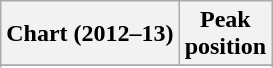<table class="wikitable sortable plainrowheaders" style="text-align:center">
<tr>
<th scope="col">Chart (2012–13)</th>
<th scope="col">Peak<br>position</th>
</tr>
<tr>
</tr>
<tr>
</tr>
<tr>
</tr>
<tr>
</tr>
<tr>
</tr>
</table>
